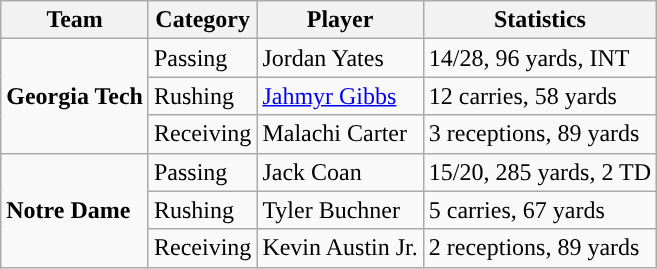<table class="wikitable" style="float: left;">
<tr>
<th>Team</th>
<th>Category</th>
<th>Player</th>
<th>Statistics</th>
</tr>
<tr>
<td rowspan=3><strong>Georgia Tech</strong></td>
<td>Passing</td>
<td>Jordan Yates</td>
<td>14/28, 96 yards, INT</td>
</tr>
<tr>
<td>Rushing</td>
<td><a href='#'>Jahmyr Gibbs</a></td>
<td>12 carries, 58 yards</td>
</tr>
<tr>
<td>Receiving</td>
<td>Malachi Carter</td>
<td>3 receptions, 89 yards</td>
</tr>
<tr>
<td rowspan=3><strong>Notre Dame</strong></td>
<td>Passing</td>
<td>Jack Coan</td>
<td>15/20, 285 yards, 2 TD</td>
</tr>
<tr>
<td>Rushing</td>
<td>Tyler Buchner</td>
<td>5 carries, 67 yards</td>
</tr>
<tr>
<td>Receiving</td>
<td>Kevin Austin Jr.</td>
<td>2 receptions, 89 yards</td>
</tr>
</table>
